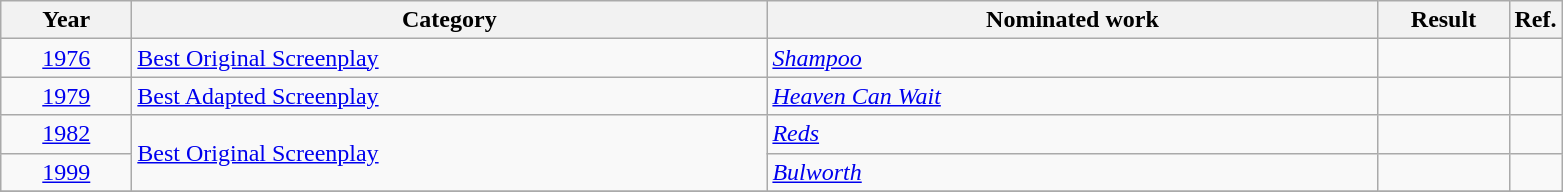<table class=wikitable>
<tr>
<th scope="col" style="width:5em;">Year</th>
<th scope="col" style="width:26em;">Category</th>
<th scope="col" style="width:25em;">Nominated work</th>
<th scope="col" style="width:5em;">Result</th>
<th>Ref.</th>
</tr>
<tr>
<td style="text-align:center;"><a href='#'>1976</a></td>
<td><a href='#'>Best Original Screenplay</a></td>
<td><em><a href='#'>Shampoo</a></em></td>
<td></td>
<td></td>
</tr>
<tr>
<td style="text-align:center;"><a href='#'>1979</a></td>
<td><a href='#'>Best Adapted Screenplay</a></td>
<td><em><a href='#'>Heaven Can Wait</a></em></td>
<td></td>
<td></td>
</tr>
<tr>
<td style="text-align:center;"><a href='#'>1982</a></td>
<td rowspan=2><a href='#'>Best Original Screenplay</a></td>
<td><em><a href='#'>Reds</a></em></td>
<td></td>
<td></td>
</tr>
<tr>
<td style="text-align:center;"><a href='#'>1999</a></td>
<td><em><a href='#'>Bulworth</a></em></td>
<td></td>
<td></td>
</tr>
<tr>
</tr>
</table>
